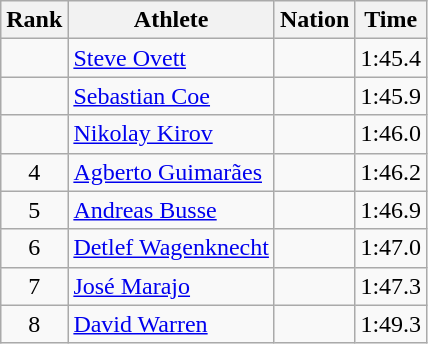<table class="wikitable sortable" style="text-align:center">
<tr>
<th>Rank</th>
<th>Athlete</th>
<th>Nation</th>
<th>Time</th>
</tr>
<tr>
<td></td>
<td align=left><a href='#'>Steve Ovett</a></td>
<td align=left></td>
<td>1:45.4</td>
</tr>
<tr>
<td></td>
<td align=left><a href='#'>Sebastian Coe</a></td>
<td align=left></td>
<td>1:45.9</td>
</tr>
<tr>
<td></td>
<td align=left><a href='#'>Nikolay Kirov</a></td>
<td align=left></td>
<td>1:46.0</td>
</tr>
<tr>
<td>4</td>
<td align=left><a href='#'>Agberto Guimarães</a></td>
<td align=left></td>
<td>1:46.2</td>
</tr>
<tr>
<td>5</td>
<td align=left><a href='#'>Andreas Busse</a></td>
<td align=left></td>
<td>1:46.9</td>
</tr>
<tr>
<td>6</td>
<td align=left><a href='#'>Detlef Wagenknecht</a></td>
<td align=left></td>
<td>1:47.0</td>
</tr>
<tr>
<td>7</td>
<td align=left><a href='#'>José Marajo</a></td>
<td align=left></td>
<td>1:47.3</td>
</tr>
<tr>
<td>8</td>
<td align=left><a href='#'>David Warren</a></td>
<td align=left></td>
<td>1:49.3</td>
</tr>
</table>
